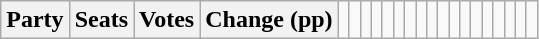<table class="wikitable" style="text-align:right;">
<tr>
<th colspan="2">Party</th>
<th>Seats</th>
<th>Votes</th>
<th colspan="3">Change (pp)<br></th>
<td></td>
<td></td>
<td><br></td>
<td></td>
<td></td>
<td><br></td>
<td></td>
<td></td>
<td><br></td>
<td></td>
<td></td>
<td><br></td>
<td></td>
<td></td>
<td><br></td>
<td></td>
<td></td>
<td></td>
</tr>
</table>
